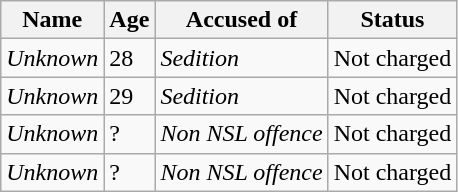<table class="wikitable">
<tr>
<th>Name</th>
<th>Age</th>
<th>Accused of</th>
<th>Status</th>
</tr>
<tr>
<td><em>Unknown</em></td>
<td>28</td>
<td><em>Sedition</em></td>
<td>Not charged</td>
</tr>
<tr>
<td><em>Unknown</em></td>
<td>29</td>
<td><em>Sedition</em></td>
<td>Not charged</td>
</tr>
<tr>
<td><em>Unknown</em></td>
<td>?</td>
<td><em>Non NSL offence</em></td>
<td>Not charged</td>
</tr>
<tr>
<td><em>Unknown</em></td>
<td>?</td>
<td><em>Non NSL offence</em></td>
<td>Not charged</td>
</tr>
</table>
